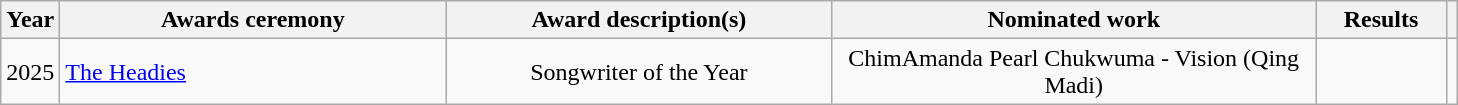<table class="wikitable">
<tr>
<th>Year</th>
<th width="250">Awards ceremony</th>
<th width="250">Award description(s)</th>
<th width="315">Nominated work</th>
<th width="80">Results</th>
<th></th>
</tr>
<tr>
<td rowspan=1>2025</td>
<td><a href='#'>The Headies</a></td>
<td style="text-align:center;">Songwriter of the Year</td>
<td style="text-align:center;">ChimAmanda Pearl Chukwuma - Vision (Qing Madi)</td>
<td></td>
<td></td>
</tr>
</table>
